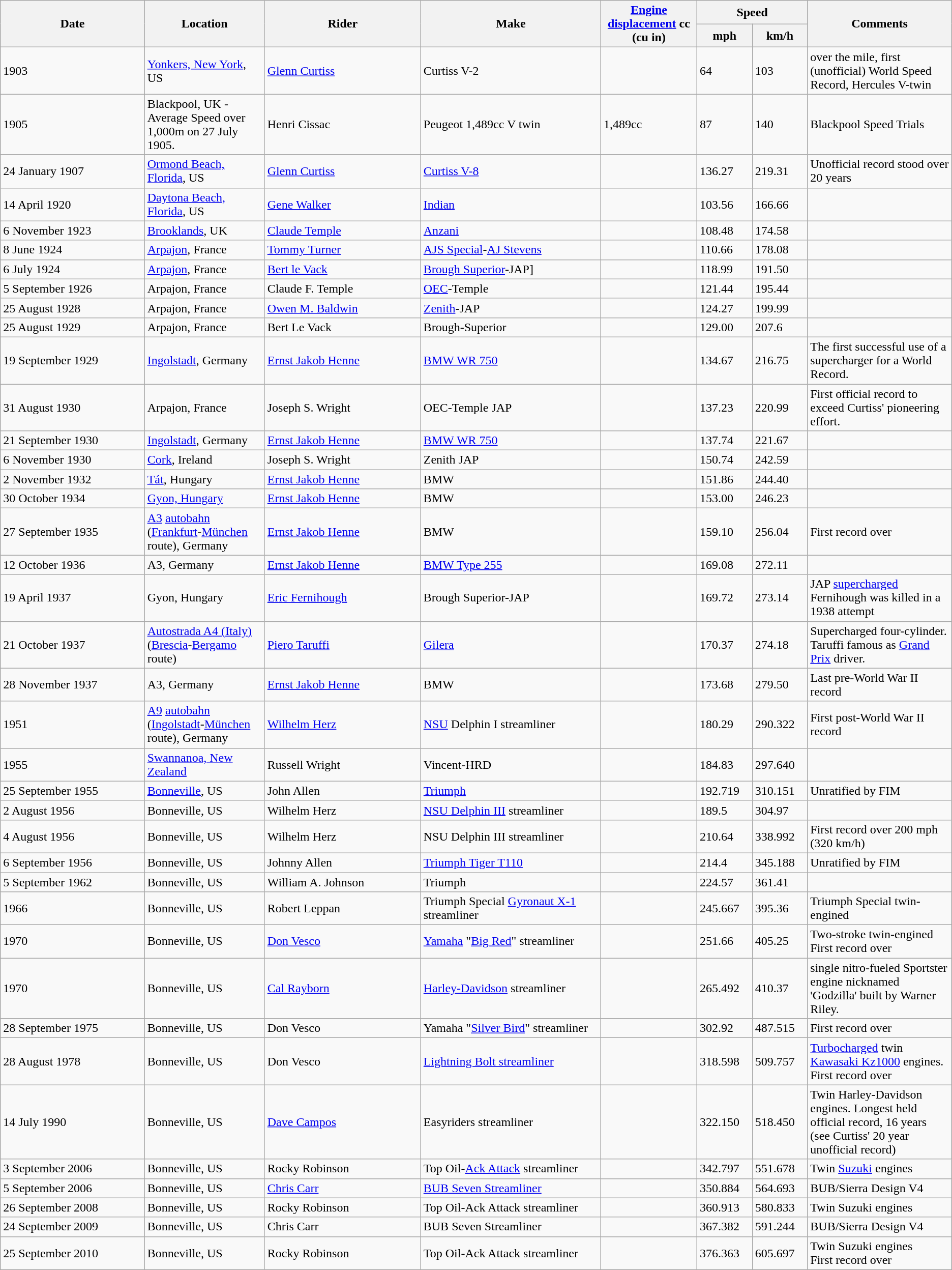<table class="wikitable" style="clear: both;">
<tr>
<th rowspan="2" style="width:12%;">Date</th>
<th rowspan="2" style="width:10%;">Location</th>
<th rowspan="2" style="width:13%;">Rider</th>
<th rowspan="2" style="width:15%;">Make</th>
<th rowspan="2" style="width:8%;"><a href='#'>Engine displacement</a> cc (cu in)</th>
<th colspan="2" style="width:8%;">Speed</th>
<th rowspan="2" style="width:12%;">Comments</th>
</tr>
<tr>
<th>mph</th>
<th>km/h</th>
</tr>
<tr>
<td>1903</td>
<td><a href='#'>Yonkers, New York</a>, US</td>
<td><a href='#'>Glenn Curtiss</a></td>
<td>Curtiss V-2</td>
<td></td>
<td>64</td>
<td>103</td>
<td>over the mile, first (unofficial) World Speed Record, Hercules V-twin</td>
</tr>
<tr>
<td>1905</td>
<td>Blackpool, UK - Average Speed over 1,000m on 27 July 1905.</td>
<td>Henri Cissac</td>
<td>Peugeot 1,489cc V twin</td>
<td>1,489cc</td>
<td>87</td>
<td>140</td>
<td>Blackpool Speed Trials</td>
</tr>
<tr>
<td>24 January 1907</td>
<td><a href='#'>Ormond Beach, Florida</a>, US</td>
<td><a href='#'>Glenn Curtiss</a></td>
<td><a href='#'>Curtiss V-8</a></td>
<td></td>
<td>136.27</td>
<td>219.31</td>
<td>Unofficial record stood over 20 years</td>
</tr>
<tr>
<td>14 April 1920</td>
<td><a href='#'>Daytona Beach, Florida</a>, US</td>
<td><a href='#'>Gene Walker</a></td>
<td><a href='#'>Indian</a></td>
<td></td>
<td>103.56</td>
<td>166.66</td>
<td></td>
</tr>
<tr>
<td>6 November 1923</td>
<td><a href='#'>Brooklands</a>, UK</td>
<td><a href='#'>Claude Temple</a></td>
<td><a href='#'>Anzani</a></td>
<td></td>
<td>108.48</td>
<td>174.58</td>
<td></td>
</tr>
<tr>
<td>8 June 1924</td>
<td><a href='#'>Arpajon</a>, France</td>
<td><a href='#'>Tommy Turner</a></td>
<td><a href='#'>AJS Special</a>-<a href='#'>AJ Stevens</a></td>
<td></td>
<td>110.66</td>
<td>178.08</td>
<td></td>
</tr>
<tr>
<td>6 July 1924</td>
<td><a href='#'>Arpajon</a>, France</td>
<td><a href='#'>Bert le Vack</a></td>
<td><a href='#'>Brough Superior</a>-JAP]</td>
<td></td>
<td>118.99</td>
<td>191.50</td>
<td></td>
</tr>
<tr>
<td>5 September 1926</td>
<td>Arpajon, France</td>
<td>Claude F. Temple</td>
<td><a href='#'>OEC</a>-Temple</td>
<td></td>
<td>121.44</td>
<td>195.44</td>
<td></td>
</tr>
<tr>
<td>25 August 1928</td>
<td>Arpajon, France</td>
<td><a href='#'>Owen M. Baldwin</a></td>
<td><a href='#'>Zenith</a>-JAP</td>
<td></td>
<td>124.27</td>
<td>199.99</td>
<td></td>
</tr>
<tr>
<td>25 August 1929</td>
<td>Arpajon, France</td>
<td>Bert Le Vack</td>
<td>Brough-Superior</td>
<td></td>
<td>129.00</td>
<td>207.6</td>
<td></td>
</tr>
<tr>
<td>19 September 1929</td>
<td><a href='#'>Ingolstadt</a>, Germany</td>
<td><a href='#'>Ernst Jakob Henne</a></td>
<td><a href='#'>BMW WR 750</a></td>
<td></td>
<td>134.67</td>
<td>216.75</td>
<td> The first successful use of a supercharger for a World Record.</td>
</tr>
<tr>
<td>31 August 1930</td>
<td>Arpajon, France</td>
<td>Joseph S. Wright</td>
<td>OEC-Temple JAP</td>
<td></td>
<td>137.23</td>
<td>220.99</td>
<td> First official record to exceed Curtiss' pioneering effort.</td>
</tr>
<tr>
<td>21 September 1930</td>
<td><a href='#'>Ingolstadt</a>, Germany</td>
<td><a href='#'>Ernst Jakob Henne</a></td>
<td><a href='#'>BMW WR 750</a></td>
<td></td>
<td>137.74</td>
<td>221.67</td>
<td></td>
</tr>
<tr>
<td>6 November 1930</td>
<td><a href='#'>Cork</a>, Ireland</td>
<td>Joseph S. Wright</td>
<td>Zenith JAP</td>
<td></td>
<td>150.74</td>
<td>242.59</td>
<td></td>
</tr>
<tr>
<td>2 November 1932</td>
<td><a href='#'>Tát</a>, Hungary</td>
<td><a href='#'>Ernst Jakob Henne</a></td>
<td>BMW</td>
<td></td>
<td>151.86</td>
<td>244.40</td>
<td></td>
</tr>
<tr>
<td>30 October 1934</td>
<td><a href='#'>Gyon, Hungary</a></td>
<td><a href='#'>Ernst Jakob Henne</a></td>
<td>BMW</td>
<td></td>
<td>153.00</td>
<td>246.23</td>
<td></td>
</tr>
<tr>
<td>27 September 1935</td>
<td><a href='#'>A3</a> <a href='#'>autobahn</a> (<a href='#'>Frankfurt</a>-<a href='#'>München</a> route), Germany</td>
<td><a href='#'>Ernst Jakob Henne</a></td>
<td>BMW</td>
<td></td>
<td>159.10</td>
<td>256.04</td>
<td> First record over </td>
</tr>
<tr>
<td>12 October 1936</td>
<td>A3, Germany</td>
<td><a href='#'>Ernst Jakob Henne</a></td>
<td><a href='#'>BMW Type 255</a></td>
<td></td>
<td>169.08</td>
<td>272.11</td>
<td></td>
</tr>
<tr>
<td>19 April 1937</td>
<td>Gyon, Hungary</td>
<td><a href='#'>Eric Fernihough</a></td>
<td>Brough Superior-JAP</td>
<td></td>
<td>169.72</td>
<td>273.14</td>
<td> JAP <a href='#'>supercharged</a><br>Fernihough was killed in a 1938 attempt</td>
</tr>
<tr>
<td>21 October 1937</td>
<td><a href='#'>Autostrada A4 (Italy)</a> (<a href='#'>Brescia</a>-<a href='#'>Bergamo</a> route)</td>
<td><a href='#'>Piero Taruffi</a></td>
<td><a href='#'>Gilera</a></td>
<td></td>
<td>170.37</td>
<td>274.18</td>
<td> Supercharged four-cylinder. Taruffi famous as <a href='#'>Grand Prix</a> driver.</td>
</tr>
<tr>
<td>28 November 1937</td>
<td>A3, Germany</td>
<td><a href='#'>Ernst Jakob Henne</a></td>
<td>BMW</td>
<td></td>
<td>173.68</td>
<td>279.50</td>
<td> Last pre-World War II record</td>
</tr>
<tr>
<td>1951</td>
<td><a href='#'>A9</a> <a href='#'>autobahn</a> (<a href='#'>Ingolstadt</a>-<a href='#'>München</a> route), Germany</td>
<td><a href='#'>Wilhelm Herz</a></td>
<td><a href='#'>NSU</a> Delphin I streamliner</td>
<td></td>
<td>180.29</td>
<td>290.322</td>
<td> First post-World War II record</td>
</tr>
<tr>
<td>1955</td>
<td><a href='#'>Swannanoa, New Zealand</a></td>
<td>Russell Wright</td>
<td>Vincent-HRD</td>
<td></td>
<td>184.83</td>
<td>297.640</td>
<td></td>
</tr>
<tr>
<td>25 September 1955</td>
<td><a href='#'>Bonneville</a>, US</td>
<td>John Allen</td>
<td><a href='#'>Triumph</a></td>
<td></td>
<td>192.719</td>
<td>310.151</td>
<td> Unratified by FIM</td>
</tr>
<tr>
<td>2 August 1956</td>
<td>Bonneville, US</td>
<td>Wilhelm Herz</td>
<td><a href='#'>NSU Delphin III</a> streamliner</td>
<td></td>
<td>189.5</td>
<td>304.97</td>
<td></td>
</tr>
<tr>
<td>4 August 1956</td>
<td>Bonneville, US</td>
<td>Wilhelm Herz</td>
<td>NSU Delphin III streamliner</td>
<td></td>
<td>210.64</td>
<td>338.992</td>
<td>First record over 200 mph (320 km/h)</td>
</tr>
<tr>
<td>6 September 1956</td>
<td>Bonneville, US</td>
<td>Johnny Allen</td>
<td><a href='#'>Triumph Tiger T110</a></td>
<td></td>
<td>214.4</td>
<td>345.188</td>
<td> Unratified by FIM</td>
</tr>
<tr>
<td>5 September 1962</td>
<td>Bonneville, US</td>
<td>William A. Johnson</td>
<td>Triumph</td>
<td></td>
<td>224.57</td>
<td>361.41</td>
<td></td>
</tr>
<tr>
<td>1966</td>
<td>Bonneville, US</td>
<td>Robert Leppan</td>
<td>Triumph Special <a href='#'>Gyronaut X-1</a> streamliner</td>
<td></td>
<td>245.667</td>
<td>395.36</td>
<td>Triumph Special twin-engined</td>
</tr>
<tr>
<td>1970</td>
<td>Bonneville, US</td>
<td><a href='#'>Don Vesco</a></td>
<td><a href='#'>Yamaha</a> "<a href='#'>Big Red</a>" streamliner</td>
<td></td>
<td>251.66</td>
<td>405.25</td>
<td> Two-stroke twin-engined<br>First record over </td>
</tr>
<tr>
<td>1970</td>
<td>Bonneville, US</td>
<td><a href='#'>Cal Rayborn</a></td>
<td><a href='#'>Harley-Davidson</a> streamliner</td>
<td></td>
<td>265.492</td>
<td>410.37</td>
<td> single nitro-fueled Sportster engine nicknamed 'Godzilla' built by Warner Riley.</td>
</tr>
<tr>
<td>28 September 1975</td>
<td>Bonneville, US</td>
<td>Don Vesco</td>
<td>Yamaha "<a href='#'>Silver Bird</a>" streamliner</td>
<td></td>
<td>302.92</td>
<td>487.515</td>
<td> First record over </td>
</tr>
<tr>
<td>28 August 1978</td>
<td>Bonneville, US</td>
<td>Don Vesco</td>
<td><a href='#'>Lightning Bolt streamliner</a></td>
<td></td>
<td>318.598</td>
<td>509.757</td>
<td><a href='#'>Turbocharged</a> twin <a href='#'>Kawasaki Kz1000</a> engines. First record over </td>
</tr>
<tr>
<td>14 July 1990</td>
<td>Bonneville, US</td>
<td><a href='#'>Dave Campos</a></td>
<td>Easyriders streamliner</td>
<td></td>
<td>322.150</td>
<td>518.450</td>
<td>Twin Harley-Davidson engines. Longest held official record, 16 years (see Curtiss' 20 year unofficial record)</td>
</tr>
<tr>
<td>3 September 2006</td>
<td>Bonneville, US</td>
<td>Rocky Robinson</td>
<td>Top Oil-<a href='#'>Ack Attack</a> streamliner</td>
<td></td>
<td>342.797</td>
<td>551.678</td>
<td>Twin <a href='#'>Suzuki</a> engines</td>
</tr>
<tr>
<td>5 September 2006</td>
<td>Bonneville, US</td>
<td><a href='#'>Chris Carr</a></td>
<td><a href='#'>BUB Seven Streamliner</a></td>
<td></td>
<td>350.884</td>
<td>564.693</td>
<td>BUB/Sierra Design V4</td>
</tr>
<tr>
<td>26 September 2008</td>
<td>Bonneville, US</td>
<td>Rocky Robinson</td>
<td>Top Oil-Ack Attack streamliner</td>
<td></td>
<td>360.913</td>
<td>580.833</td>
<td>Twin Suzuki engines</td>
</tr>
<tr>
<td>24 September 2009</td>
<td>Bonneville, US</td>
<td>Chris Carr</td>
<td>BUB Seven Streamliner</td>
<td></td>
<td>367.382</td>
<td>591.244</td>
<td>BUB/Sierra Design V4</td>
</tr>
<tr>
<td>25 September 2010</td>
<td>Bonneville, US</td>
<td>Rocky Robinson</td>
<td>Top Oil-Ack Attack streamliner</td>
<td></td>
<td>376.363</td>
<td>605.697</td>
<td>Twin Suzuki engines <br>First record over </td>
</tr>
</table>
